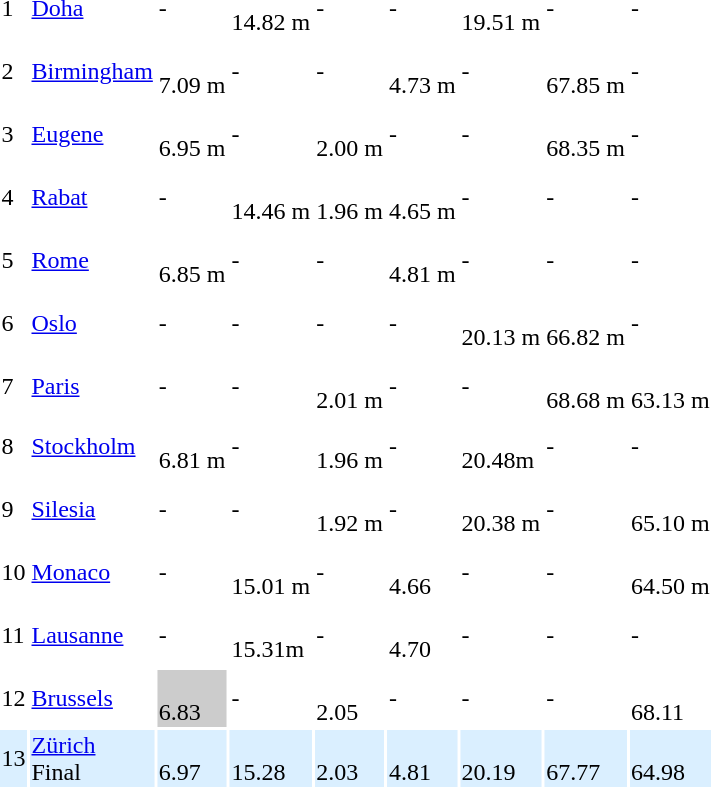<table>
<tr>
<td>1</td>
<td><a href='#'>Doha</a></td>
<td>-</td>
<td><br>14.82 m</td>
<td>-</td>
<td>-</td>
<td><br>19.51 m </td>
<td>-</td>
<td>-</td>
</tr>
<tr>
</tr>
<tr>
<td>2</td>
<td><a href='#'>Birmingham</a></td>
<td><br>7.09 m  </td>
<td>-</td>
<td>-</td>
<td><br>4.73 m </td>
<td>-</td>
<td><br>67.85 m</td>
<td>-</td>
</tr>
<tr>
</tr>
<tr>
<td>3</td>
<td><a href='#'>Eugene</a></td>
<td><br>6.95 m </td>
<td>-</td>
<td><br>2.00 m </td>
<td>-</td>
<td>-</td>
<td><br>68.35 m</td>
<td>-</td>
</tr>
<tr>
</tr>
<tr>
<td>4</td>
<td><a href='#'>Rabat</a></td>
<td>-</td>
<td><br>14.46 m</td>
<td><br>1.96 m</td>
<td><br>4.65 m</td>
<td>-</td>
<td>-</td>
<td>-</td>
</tr>
<tr>
</tr>
<tr>
<td>5</td>
<td><a href='#'>Rome</a></td>
<td><br>6.85 m </td>
<td>-</td>
<td>-</td>
<td><br>4.81 m </td>
<td>-</td>
<td>-</td>
<td>-</td>
</tr>
<tr>
</tr>
<tr>
<td>6</td>
<td><a href='#'>Oslo</a></td>
<td>-</td>
<td>-</td>
<td>-</td>
<td>-</td>
<td><br>20.13 m </td>
<td><br>66.82 m</td>
<td>-</td>
</tr>
<tr>
</tr>
<tr>
<td>7</td>
<td><a href='#'>Paris</a></td>
<td>-</td>
<td>-</td>
<td><br>2.01 m </td>
<td>-</td>
<td>-</td>
<td><br>68.68 m </td>
<td><br>63.13 m</td>
</tr>
<tr>
<td>8</td>
<td><a href='#'>Stockholm</a></td>
<td><br>6.81 m </td>
<td>-</td>
<td><br>1.96 m </td>
<td>-</td>
<td><br>20.48m</td>
<td>-</td>
<td>-</td>
</tr>
<tr>
</tr>
<tr>
<td>9</td>
<td><a href='#'>Silesia</a></td>
<td>-</td>
<td>-</td>
<td><br>1.92 m</td>
<td>-</td>
<td><br>20.38 m </td>
<td>-</td>
<td><br>65.10 m </td>
</tr>
<tr>
</tr>
<tr>
<td>10</td>
<td><a href='#'>Monaco</a></td>
<td>-</td>
<td><br>15.01 m</td>
<td>-</td>
<td><br>4.66</td>
<td>-</td>
<td>-</td>
<td><br>64.50 m</td>
</tr>
<tr>
</tr>
<tr>
<td>11</td>
<td><a href='#'>Lausanne</a></td>
<td>-</td>
<td><br>15.31m</td>
<td>-</td>
<td><br>4.70</td>
<td>-</td>
<td>-</td>
<td>-</td>
</tr>
<tr>
</tr>
<tr>
<td>12</td>
<td><a href='#'>Brussels</a></td>
<td style="background:#ccc;"><br>6.83</td>
<td>-</td>
<td><br>2.05   </td>
<td>-</td>
<td>-</td>
<td>-</td>
<td><br>68.11   </td>
</tr>
<tr bgcolor=#DAEFFF>
<td>13</td>
<td><a href='#'>Zürich</a><br>Final</td>
<td><br>6.97</td>
<td><br>15.28</td>
<td><br>2.03</td>
<td><br>4.81 </td>
<td><br>20.19</td>
<td><br>67.77</td>
<td><br>64.98</td>
</tr>
<tr>
</tr>
</table>
